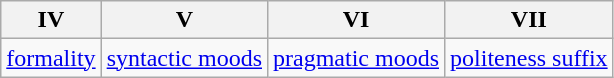<table class=wikitable>
<tr>
<th>IV</th>
<th>V</th>
<th>VI</th>
<th>VII</th>
</tr>
<tr>
<td><a href='#'>formality</a></td>
<td><a href='#'>syntactic moods</a></td>
<td><a href='#'>pragmatic moods</a></td>
<td><a href='#'>politeness suffix</a></td>
</tr>
</table>
